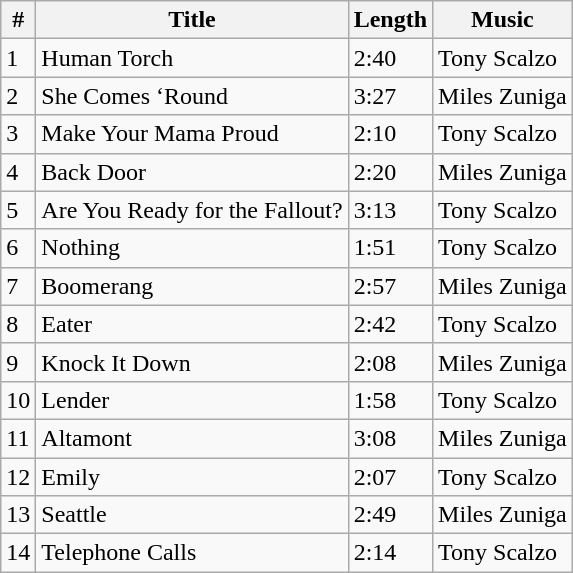<table class="wikitable">
<tr>
<th>#</th>
<th>Title</th>
<th>Length</th>
<th>Music</th>
</tr>
<tr>
<td rowspan="1">1</td>
<td>Human Torch</td>
<td>2:40</td>
<td>Tony Scalzo</td>
</tr>
<tr>
<td rowspan="1">2</td>
<td>She Comes ‘Round</td>
<td>3:27</td>
<td>Miles Zuniga</td>
</tr>
<tr>
<td rowspan="1">3</td>
<td>Make Your Mama Proud</td>
<td>2:10</td>
<td>Tony Scalzo</td>
</tr>
<tr>
<td rowspan="1">4</td>
<td>Back Door</td>
<td>2:20</td>
<td>Miles Zuniga</td>
</tr>
<tr>
<td rowspan="1">5</td>
<td>Are You Ready for the Fallout?</td>
<td>3:13</td>
<td>Tony Scalzo</td>
</tr>
<tr>
<td rowspan="1">6</td>
<td>Nothing</td>
<td>1:51</td>
<td>Tony Scalzo</td>
</tr>
<tr>
<td rowspan="1">7</td>
<td>Boomerang</td>
<td>2:57</td>
<td>Miles Zuniga</td>
</tr>
<tr>
<td rowspan="1">8</td>
<td>Eater</td>
<td>2:42</td>
<td>Tony Scalzo</td>
</tr>
<tr>
<td rowspan="1">9</td>
<td>Knock It Down</td>
<td>2:08</td>
<td>Miles Zuniga</td>
</tr>
<tr>
<td rowspan="1">10</td>
<td>Lender</td>
<td>1:58</td>
<td>Tony Scalzo</td>
</tr>
<tr>
<td rowspan="1">11</td>
<td>Altamont</td>
<td>3:08</td>
<td>Miles Zuniga</td>
</tr>
<tr>
<td rowspan="1">12</td>
<td>Emily</td>
<td>2:07</td>
<td>Tony Scalzo</td>
</tr>
<tr>
<td rowspan="1">13</td>
<td>Seattle</td>
<td>2:49</td>
<td>Miles Zuniga</td>
</tr>
<tr>
<td rowspan="1">14</td>
<td>Telephone Calls</td>
<td>2:14</td>
<td>Tony Scalzo</td>
</tr>
</table>
